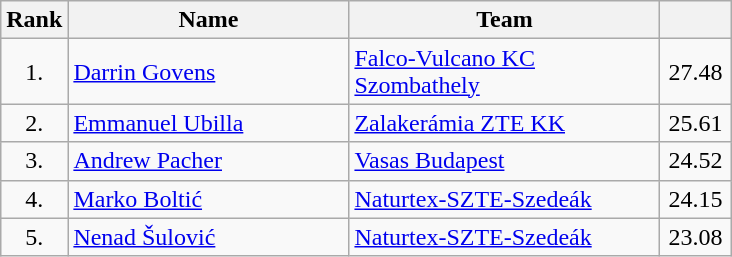<table class="wikitable" style="text-align: center;">
<tr>
<th>Rank</th>
<th width=180>Name</th>
<th width=200>Team</th>
<th width=40></th>
</tr>
<tr>
<td>1.</td>
<td align="left"> <a href='#'>Darrin Govens</a></td>
<td style="text-align:left;"><a href='#'>Falco-Vulcano KC Szombathely</a></td>
<td>27.48</td>
</tr>
<tr>
<td>2.</td>
<td align="left"> <a href='#'>Emmanuel Ubilla</a></td>
<td style="text-align:left;"><a href='#'>Zalakerámia ZTE KK</a></td>
<td>25.61</td>
</tr>
<tr>
<td>3.</td>
<td align="left"> <a href='#'>Andrew Pacher</a></td>
<td style="text-align:left;"><a href='#'>Vasas Budapest</a></td>
<td>24.52</td>
</tr>
<tr>
<td>4.</td>
<td align="left"> <a href='#'>Marko Boltić</a></td>
<td style="text-align:left;"><a href='#'>Naturtex-SZTE-Szedeák</a></td>
<td>24.15</td>
</tr>
<tr>
<td>5.</td>
<td align="left"> <a href='#'>Nenad Šulović</a></td>
<td style="text-align:left;"><a href='#'>Naturtex-SZTE-Szedeák</a></td>
<td>23.08</td>
</tr>
</table>
